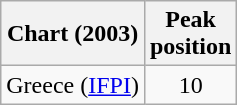<table class="wikitable">
<tr>
<th>Chart (2003)</th>
<th>Peak<br>position</th>
</tr>
<tr>
<td>Greece (<a href='#'>IFPI</a>)</td>
<td align="center">10</td>
</tr>
</table>
